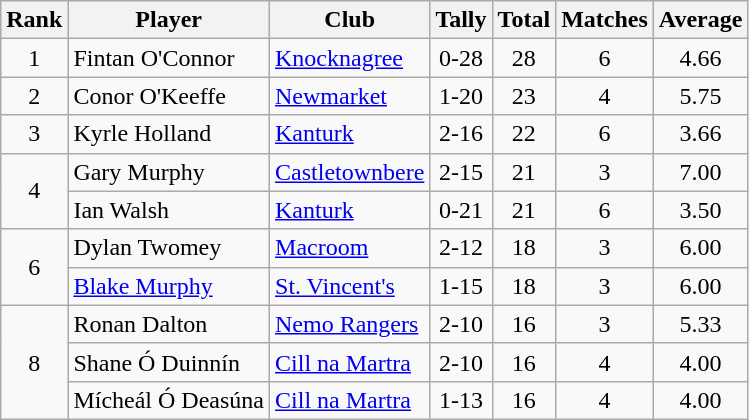<table class="wikitable">
<tr>
<th>Rank</th>
<th>Player</th>
<th>Club</th>
<th>Tally</th>
<th>Total</th>
<th>Matches</th>
<th>Average</th>
</tr>
<tr>
<td rowspan="1" style="text-align:center;">1</td>
<td>Fintan O'Connor</td>
<td><a href='#'>Knocknagree</a></td>
<td align=center>0-28</td>
<td align=center>28</td>
<td align=center>6</td>
<td align=center>4.66</td>
</tr>
<tr>
<td rowspan="1" style="text-align:center;">2</td>
<td>Conor O'Keeffe</td>
<td><a href='#'>Newmarket</a></td>
<td align=center>1-20</td>
<td align=center>23</td>
<td align=center>4</td>
<td align=center>5.75</td>
</tr>
<tr>
<td rowspan="1" style="text-align:center;">3</td>
<td>Kyrle Holland</td>
<td><a href='#'>Kanturk</a></td>
<td align=center>2-16</td>
<td align=center>22</td>
<td align=center>6</td>
<td align=center>3.66</td>
</tr>
<tr>
<td rowspan="2" style="text-align:center;">4</td>
<td>Gary Murphy</td>
<td><a href='#'>Castletownbere</a></td>
<td align=center>2-15</td>
<td align=center>21</td>
<td align=center>3</td>
<td align=center>7.00</td>
</tr>
<tr>
<td>Ian Walsh</td>
<td><a href='#'>Kanturk</a></td>
<td align=center>0-21</td>
<td align=center>21</td>
<td align=center>6</td>
<td align=center>3.50</td>
</tr>
<tr>
<td rowspan="2" style="text-align:center;">6</td>
<td>Dylan Twomey</td>
<td><a href='#'>Macroom</a></td>
<td align=center>2-12</td>
<td align=center>18</td>
<td align=center>3</td>
<td align=center>6.00</td>
</tr>
<tr>
<td><a href='#'>Blake Murphy</a></td>
<td><a href='#'>St. Vincent's</a></td>
<td align=center>1-15</td>
<td align=center>18</td>
<td align=center>3</td>
<td align=center>6.00</td>
</tr>
<tr>
<td rowspan="3" style="text-align:center;">8</td>
<td>Ronan Dalton</td>
<td><a href='#'>Nemo Rangers</a></td>
<td align=center>2-10</td>
<td align=center>16</td>
<td align=center>3</td>
<td align=center>5.33</td>
</tr>
<tr>
<td>Shane Ó Duinnín</td>
<td><a href='#'>Cill na Martra</a></td>
<td align=center>2-10</td>
<td align=center>16</td>
<td align=center>4</td>
<td align=center>4.00</td>
</tr>
<tr>
<td>Mícheál Ó Deasúna</td>
<td><a href='#'>Cill na Martra</a></td>
<td align=center>1-13</td>
<td align=center>16</td>
<td align=center>4</td>
<td align=center>4.00</td>
</tr>
</table>
